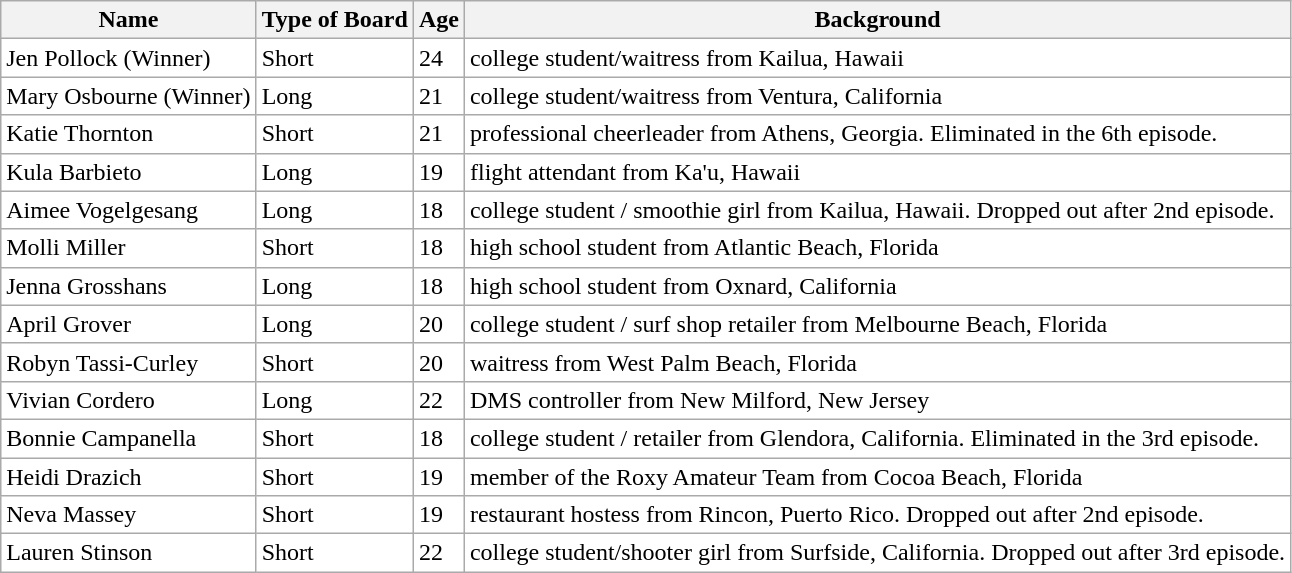<table class="wikitable">
<tr>
<th>Name</th>
<th>Type of Board</th>
<th>Age</th>
<th>Background</th>
</tr>
<tr>
<td style="background:white ">Jen Pollock (Winner)</td>
<td style="background:white ">Short</td>
<td style="background:white ">24</td>
<td style="background:white ">college student/waitress from Kailua, Hawaii</td>
</tr>
<tr>
<td style="background:white ">Mary Osbourne (Winner)</td>
<td style="background:white ">Long</td>
<td style="background:white ">21</td>
<td style="background:white ">college student/waitress from Ventura, California</td>
</tr>
<tr>
<td style="background:white ">Katie Thornton</td>
<td style="background:white ">Short</td>
<td style="background:white ">21</td>
<td style="background:white ">professional cheerleader from Athens, Georgia. Eliminated in the 6th episode.</td>
</tr>
<tr>
<td style="background:white ">Kula Barbieto</td>
<td style="background:white ">Long</td>
<td style="background:white ">19</td>
<td style="background:white ">flight attendant from Ka'u, Hawaii</td>
</tr>
<tr>
<td style="background:white ">Aimee Vogelgesang</td>
<td style="background:white ">Long</td>
<td style="background:white ">18</td>
<td style="background:white ">college student / smoothie girl from Kailua, Hawaii. Dropped out after 2nd episode.</td>
</tr>
<tr>
<td style="background:white ">Molli Miller</td>
<td style="background:white ">Short</td>
<td style="background:white ">18</td>
<td style="background:white ">high school student from Atlantic Beach, Florida</td>
</tr>
<tr>
<td style="background:white ">Jenna Grosshans</td>
<td style="background:white ">Long</td>
<td style="background:white ">18</td>
<td style="background:white ">high school student from Oxnard, California</td>
</tr>
<tr>
<td style="background:white ">April Grover</td>
<td style="background:white ">Long</td>
<td style="background:white ">20</td>
<td style="background:white ">college student / surf shop retailer from Melbourne Beach, Florida</td>
</tr>
<tr>
<td style="background:white ">Robyn Tassi-Curley</td>
<td style="background:white ">Short</td>
<td style="background:white ">20</td>
<td style="background:white ">waitress from West Palm Beach, Florida</td>
</tr>
<tr>
<td style="background:white ">Vivian Cordero</td>
<td style="background:white ">Long</td>
<td style="background:white ">22</td>
<td style="background:white ">DMS controller from New Milford, New Jersey</td>
</tr>
<tr>
<td style="background:white ">Bonnie Campanella</td>
<td style="background:white ">Short</td>
<td style="background:white ">18</td>
<td style="background:white ">college student / retailer from Glendora, California. Eliminated in the 3rd episode.</td>
</tr>
<tr>
<td style="background:white ">Heidi Drazich</td>
<td style="background:white ">Short</td>
<td style="background:white ">19</td>
<td style="background:white ">member of the Roxy Amateur Team from Cocoa Beach, Florida</td>
</tr>
<tr>
<td style="background:white ">Neva Massey</td>
<td style="background:white ">Short</td>
<td style="background:white ">19</td>
<td style="background:white ">restaurant hostess from Rincon, Puerto Rico. Dropped out after 2nd episode.</td>
</tr>
<tr>
<td style="background:white ">Lauren Stinson</td>
<td style="background:white ">Short</td>
<td style="background:white ">22</td>
<td style="background:white ">college student/shooter girl from Surfside, California. Dropped out after 3rd episode.</td>
</tr>
</table>
